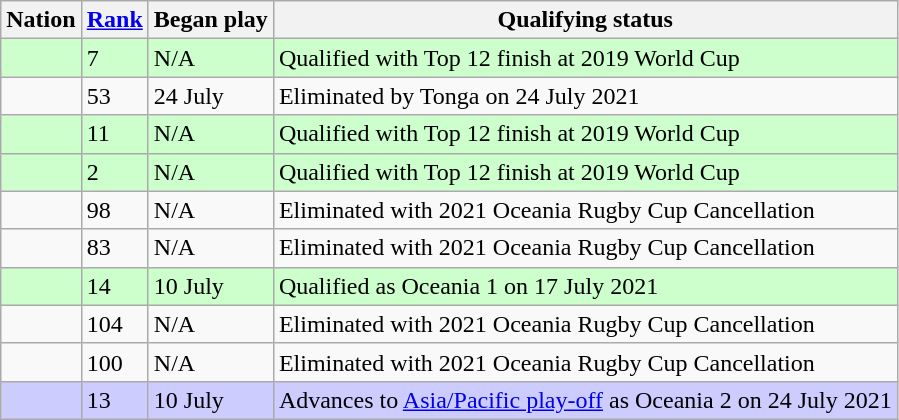<table class="wikitable sortable">
<tr>
<th>Nation</th>
<th data-sort-type="number"><a href='#'>Rank</a></th>
<th data-sort-type="date">Began play</th>
<th>Qualifying status</th>
</tr>
<tr bgcolor="#ccffcc">
<td><strong></strong></td>
<td>7</td>
<td>N/A</td>
<td>Qualified with Top 12 finish at 2019 World Cup</td>
</tr>
<tr>
<td></td>
<td>53</td>
<td>24 July</td>
<td>Eliminated by Tonga on 24 July 2021</td>
</tr>
<tr bgcolor="#ccffcc">
<td><strong></strong></td>
<td>11</td>
<td>N/A</td>
<td>Qualified with Top 12 finish at 2019 World Cup</td>
</tr>
<tr bgcolor="#ccffcc">
<td><strong></strong></td>
<td>2</td>
<td>N/A</td>
<td>Qualified with Top 12 finish at 2019 World Cup</td>
</tr>
<tr>
<td></td>
<td>98</td>
<td>N/A</td>
<td>Eliminated with 2021 Oceania Rugby Cup Cancellation</td>
</tr>
<tr>
<td></td>
<td>83</td>
<td>N/A</td>
<td>Eliminated with 2021 Oceania Rugby Cup Cancellation</td>
</tr>
<tr bgcolor="#ccffcc">
<td><strong></strong></td>
<td>14</td>
<td>10 July</td>
<td>Qualified as Oceania 1 on 17 July 2021</td>
</tr>
<tr>
<td></td>
<td>104</td>
<td>N/A</td>
<td>Eliminated with 2021 Oceania Rugby Cup Cancellation</td>
</tr>
<tr>
<td></td>
<td>100</td>
<td>N/A</td>
<td>Eliminated with 2021 Oceania Rugby Cup Cancellation</td>
</tr>
<tr bgcolor="#ccccff">
<td><strong></strong></td>
<td>13</td>
<td>10 July</td>
<td>Advances to <a href='#'>Asia/Pacific play-off</a> as Oceania 2 on 24 July 2021</td>
</tr>
</table>
